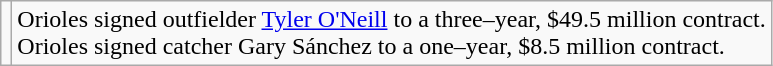<table class="wikitable">
<tr>
<td></td>
<td>Orioles signed outfielder <a href='#'>Tyler O'Neill</a> to a three–year, $49.5 million contract.<br>Orioles signed catcher Gary Sánchez to a one–year, $8.5 million contract.</td>
</tr>
</table>
